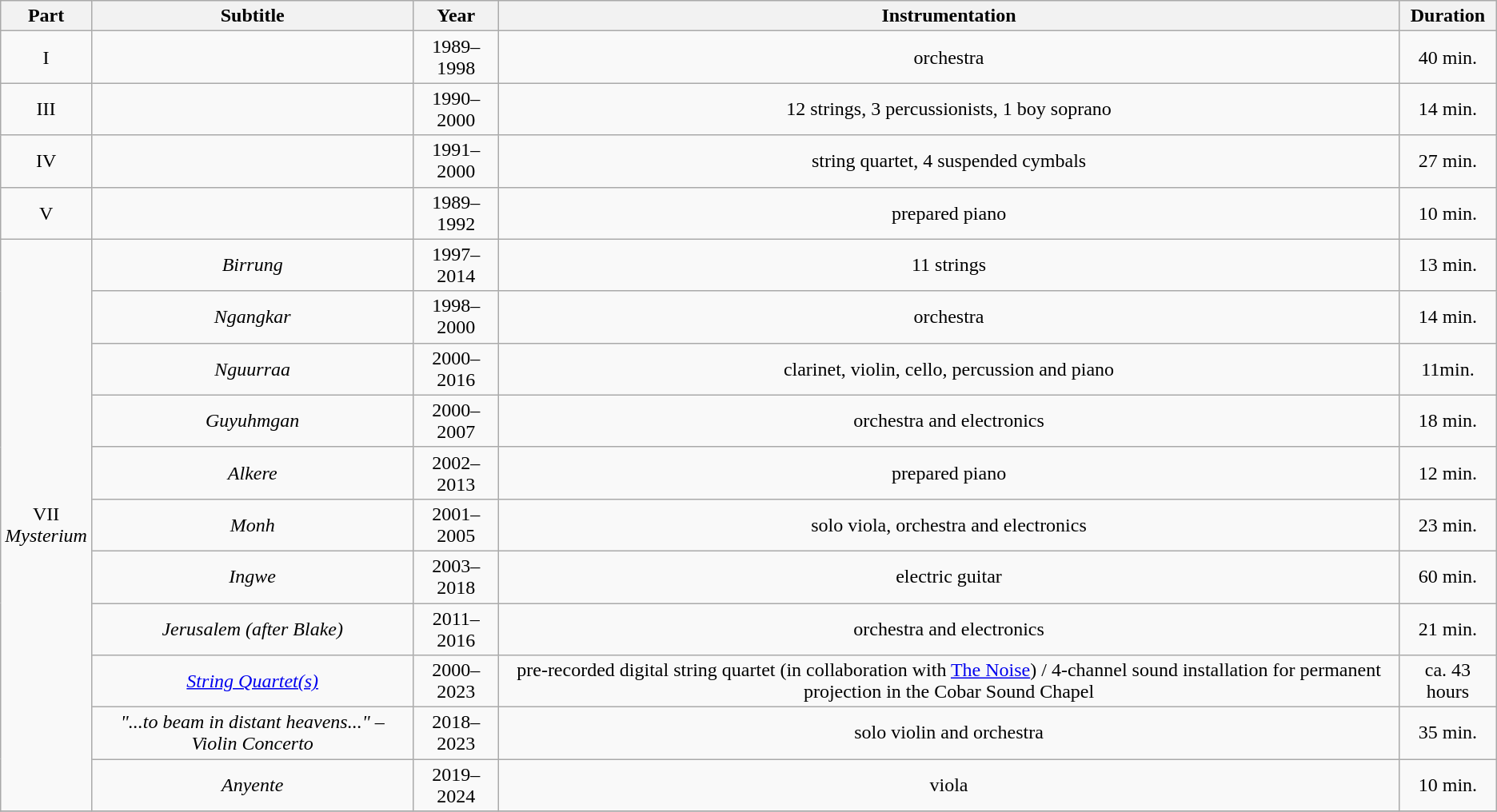<table class="wikitable" style="text-align:center">
<tr>
<th>Part</th>
<th>Subtitle</th>
<th>Year</th>
<th>Instrumentation</th>
<th>Duration</th>
</tr>
<tr>
<td>I</td>
<td></td>
<td>1989–1998</td>
<td>orchestra</td>
<td>40 min.</td>
</tr>
<tr>
<td>III</td>
<td></td>
<td>1990–2000</td>
<td>12 strings, 3 percussionists, 1 boy soprano</td>
<td>14 min.</td>
</tr>
<tr>
<td>IV</td>
<td></td>
<td>1991–2000</td>
<td>string quartet, 4 suspended cymbals</td>
<td>27 min.</td>
</tr>
<tr>
<td>V</td>
<td></td>
<td>1989–1992</td>
<td>prepared piano</td>
<td>10 min.</td>
</tr>
<tr>
<td rowspan=11>VII<br><em>Mysterium</em></td>
<td><em>Birrung</em></td>
<td>1997–2014</td>
<td>11 strings</td>
<td>13 min.</td>
</tr>
<tr>
<td><em>Ngangkar</em></td>
<td>1998–2000</td>
<td>orchestra</td>
<td>14 min.</td>
</tr>
<tr>
<td><em>Nguurraa</em></td>
<td>2000–2016</td>
<td>clarinet, violin, cello, percussion and piano</td>
<td>11min.</td>
</tr>
<tr>
<td><em>Guyuhmgan</em></td>
<td>2000–2007</td>
<td>orchestra and electronics</td>
<td>18 min.</td>
</tr>
<tr>
<td><em>Alkere</em></td>
<td>2002–2013</td>
<td>prepared piano</td>
<td>12 min.</td>
</tr>
<tr>
<td><em>Monh</em></td>
<td>2001–2005</td>
<td>solo viola, orchestra and electronics</td>
<td>23 min.</td>
</tr>
<tr>
<td><em>Ingwe</em></td>
<td>2003–2018</td>
<td>electric guitar</td>
<td>60 min.</td>
</tr>
<tr>
<td><em>Jerusalem (after Blake)</em></td>
<td>2011–2016</td>
<td>orchestra and electronics</td>
<td>21 min.</td>
</tr>
<tr>
<td><em><a href='#'>String Quartet(s)</a></em></td>
<td>2000–2023</td>
<td>pre-recorded digital string quartet (in collaboration with <a href='#'>The Noise</a>) / 4-channel sound installation for permanent projection in the Cobar Sound Chapel</td>
<td>ca. 43 hours</td>
</tr>
<tr>
<td><em>"...to beam in distant heavens..." – Violin Concerto</em></td>
<td>2018–2023</td>
<td>solo violin and orchestra</td>
<td>35 min.</td>
</tr>
<tr>
<td><em>Anyente</em></td>
<td>2019–2024</td>
<td>viola</td>
<td>10 min.</td>
</tr>
<tr>
</tr>
</table>
